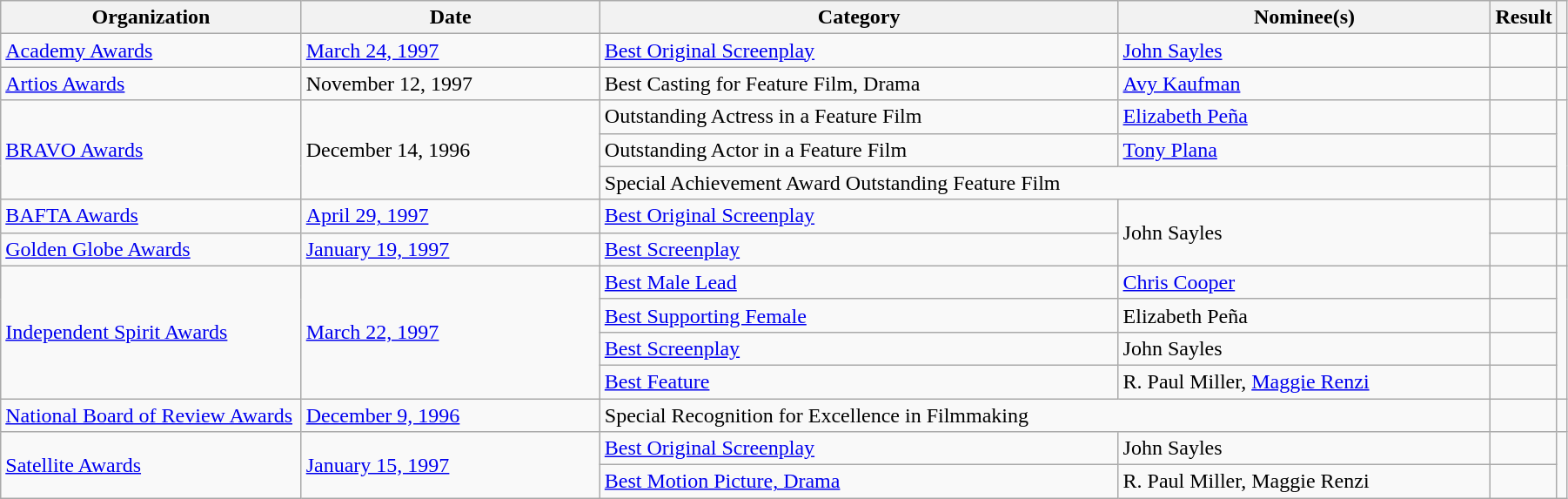<table class="wikitable" width="95%" cellpadding="6">
<tr>
<th width="20%">Organization</th>
<th width="20%">Date</th>
<th width="35%">Category</th>
<th width="35%">Nominee(s)</th>
<th width="10%">Result</th>
<th scope="col" class="sortable"></th>
</tr>
<tr>
<td><a href='#'>Academy Awards</a></td>
<td><a href='#'>March 24, 1997</a></td>
<td><a href='#'>Best Original Screenplay</a></td>
<td><a href='#'>John Sayles</a></td>
<td></td>
<td align="center"></td>
</tr>
<tr>
<td><a href='#'>Artios Awards</a></td>
<td>November 12, 1997</td>
<td>Best Casting for Feature Film, Drama</td>
<td><a href='#'>Avy Kaufman</a></td>
<td></td>
<td align="center"></td>
</tr>
<tr>
<td rowspan="3"><a href='#'>BRAVO Awards</a></td>
<td rowspan="3">December 14, 1996</td>
<td>Outstanding Actress in a Feature Film</td>
<td><a href='#'>Elizabeth Peña</a></td>
<td></td>
<td align="center" rowspan="3"></td>
</tr>
<tr>
<td>Outstanding Actor in a Feature Film</td>
<td><a href='#'>Tony Plana</a></td>
<td></td>
</tr>
<tr>
<td colspan="2">Special Achievement Award Outstanding Feature Film</td>
<td></td>
</tr>
<tr>
<td><a href='#'>BAFTA Awards</a></td>
<td><a href='#'>April 29, 1997</a></td>
<td><a href='#'>Best Original Screenplay</a></td>
<td rowspan="2">John Sayles</td>
<td></td>
<td align="center"></td>
</tr>
<tr>
<td><a href='#'>Golden Globe Awards</a></td>
<td><a href='#'>January 19, 1997</a></td>
<td><a href='#'>Best Screenplay</a></td>
<td></td>
<td align="center"></td>
</tr>
<tr>
<td rowspan=4><a href='#'>Independent Spirit Awards</a></td>
<td rowspan=4><a href='#'>March 22, 1997</a></td>
<td><a href='#'>Best Male Lead</a></td>
<td><a href='#'>Chris Cooper</a></td>
<td></td>
<td align="center" rowspan=4></td>
</tr>
<tr>
<td><a href='#'>Best Supporting Female</a></td>
<td>Elizabeth Peña</td>
<td></td>
</tr>
<tr>
<td><a href='#'>Best Screenplay</a></td>
<td>John Sayles</td>
<td></td>
</tr>
<tr>
<td><a href='#'>Best Feature</a></td>
<td>R. Paul Miller, <a href='#'>Maggie Renzi</a></td>
<td></td>
</tr>
<tr>
<td><a href='#'>National Board of Review Awards</a></td>
<td><a href='#'>December 9, 1996</a></td>
<td colspan="2">Special Recognition for Excellence in Filmmaking</td>
<td></td>
<td align="center"></td>
</tr>
<tr>
<td rowspan="2"><a href='#'>Satellite Awards</a></td>
<td rowspan="2"><a href='#'>January 15, 1997</a></td>
<td><a href='#'>Best Original Screenplay</a></td>
<td>John Sayles</td>
<td></td>
<td rowspan="2" align="center"></td>
</tr>
<tr>
<td><a href='#'>Best Motion Picture, Drama</a></td>
<td>R. Paul Miller, Maggie Renzi</td>
<td></td>
</tr>
</table>
